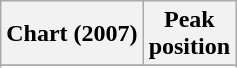<table class="wikitable">
<tr>
<th align="left">Chart (2007)</th>
<th style="text-align:center;">Peak<br>position</th>
</tr>
<tr>
</tr>
<tr>
</tr>
<tr>
</tr>
<tr>
</tr>
</table>
